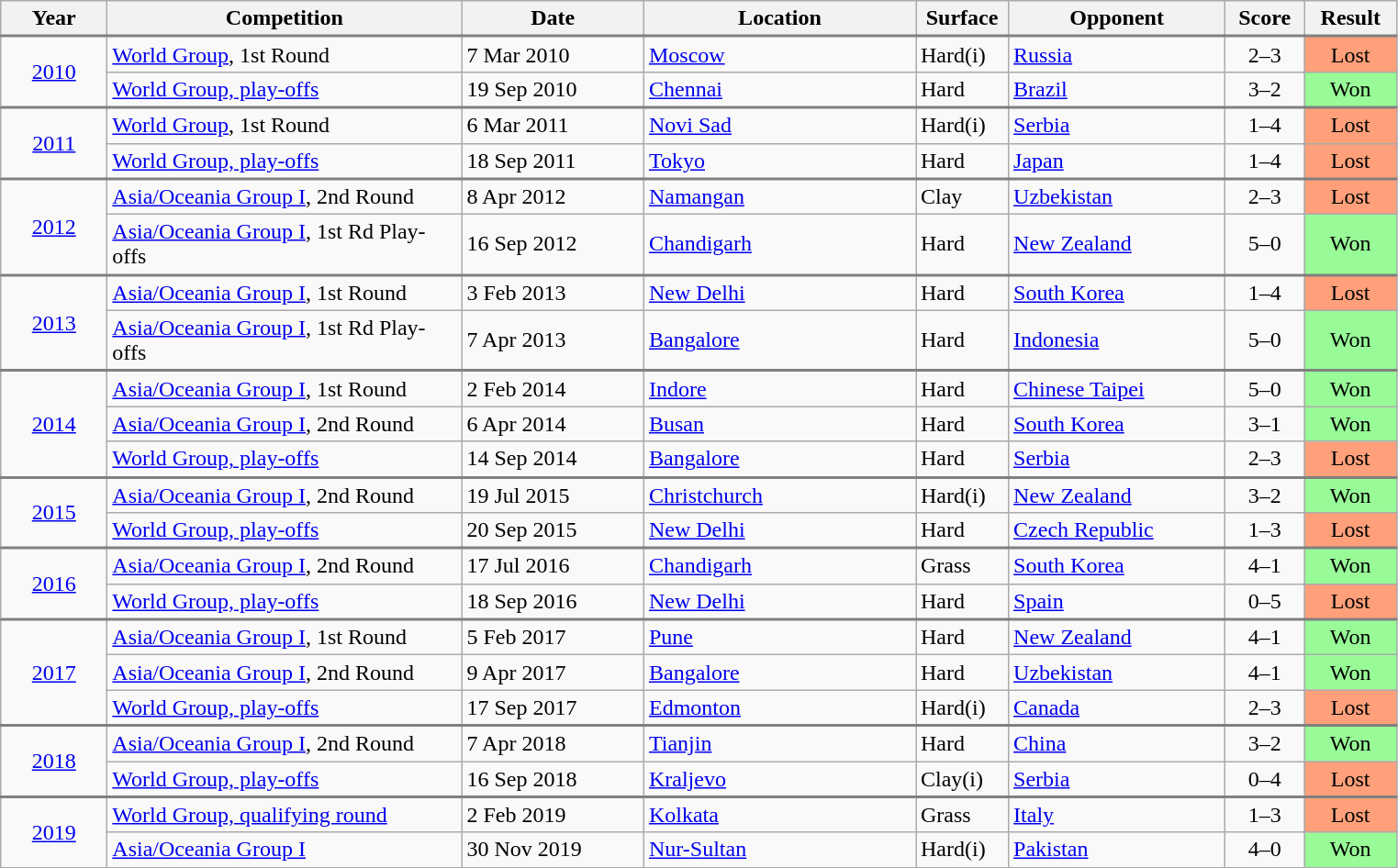<table class="wikitable collapsible collapsed">
<tr>
<th width="70">Year</th>
<th width="250">Competition</th>
<th width="125">Date</th>
<th width="190">Location</th>
<th width="60">Surface</th>
<th width="150">Opponent</th>
<th width="50">Score</th>
<th width="60">Result</th>
</tr>
<tr style="border-top:2px solid gray;">
<td align="center" rowspan="2"><a href='#'>2010</a></td>
<td><a href='#'>World Group</a>, 1st Round</td>
<td>7 Mar 2010</td>
<td> <a href='#'>Moscow</a></td>
<td>Hard(i)</td>
<td> <a href='#'>Russia</a></td>
<td align="center">2–3</td>
<td align="center" bgcolor="FFA07A">Lost</td>
</tr>
<tr>
<td><a href='#'> World Group, play-offs</a></td>
<td>19 Sep 2010</td>
<td> <a href='#'>Chennai</a></td>
<td>Hard</td>
<td> <a href='#'>Brazil</a></td>
<td align="center">3–2</td>
<td align="center" bgcolor="#98FB98">Won</td>
</tr>
<tr style="border-top:2px solid gray;">
<td align="center" rowspan="2"><a href='#'>2011</a></td>
<td><a href='#'>World Group</a>, 1st Round</td>
<td>6 Mar 2011</td>
<td> <a href='#'>Novi Sad</a></td>
<td>Hard(i)</td>
<td> <a href='#'>Serbia</a></td>
<td align="center">1–4</td>
<td align="center" bgcolor="#FFA07A">Lost</td>
</tr>
<tr>
<td><a href='#'> World Group, play-offs</a></td>
<td>18 Sep 2011</td>
<td> <a href='#'>Tokyo</a></td>
<td>Hard</td>
<td> <a href='#'>Japan</a></td>
<td align="center">1–4</td>
<td align="center" bgcolor="#FFA07A">Lost</td>
</tr>
<tr style="border-top:2px solid gray;">
<td align="center" rowspan="2"><a href='#'>2012</a></td>
<td><a href='#'>Asia/Oceania Group I</a>, 2nd Round</td>
<td>8 Apr 2012</td>
<td> <a href='#'>Namangan</a></td>
<td>Clay</td>
<td> <a href='#'>Uzbekistan</a></td>
<td align="center">2–3</td>
<td align="center" bgcolor="#FFA07A">Lost</td>
</tr>
<tr>
<td><a href='#'>Asia/Oceania Group I</a>, 1st Rd Play-offs</td>
<td>16 Sep 2012</td>
<td> <a href='#'>Chandigarh</a></td>
<td>Hard</td>
<td> <a href='#'>New Zealand</a></td>
<td align="center">5–0</td>
<td align="center" bgcolor="#98FB98">Won</td>
</tr>
<tr style="border-top:2px solid gray;">
<td align="center" rowspan="2"><a href='#'>2013</a></td>
<td><a href='#'>Asia/Oceania Group I</a>, 1st Round</td>
<td>3 Feb 2013</td>
<td> <a href='#'>New Delhi</a></td>
<td>Hard</td>
<td> <a href='#'>South Korea</a></td>
<td align="center">1–4</td>
<td align="center" bgcolor="#FFA07A">Lost</td>
</tr>
<tr>
<td><a href='#'>Asia/Oceania Group I</a>, 1st Rd Play-offs</td>
<td>7 Apr 2013</td>
<td> <a href='#'>Bangalore</a></td>
<td>Hard</td>
<td> <a href='#'>Indonesia</a></td>
<td align="center">5–0</td>
<td align="center" bgcolor="#98FB98">Won</td>
</tr>
<tr style="border-top:2px solid gray;">
<td align="center" rowspan="3"><a href='#'>2014</a></td>
<td><a href='#'>Asia/Oceania Group I</a>, 1st Round</td>
<td>2 Feb 2014</td>
<td> <a href='#'>Indore</a></td>
<td>Hard</td>
<td> <a href='#'>Chinese Taipei</a></td>
<td align="center">5–0</td>
<td align="center" bgcolor="#98FB98">Won</td>
</tr>
<tr>
<td><a href='#'>Asia/Oceania Group I</a>, 2nd Round</td>
<td>6 Apr 2014</td>
<td> <a href='#'>Busan</a></td>
<td>Hard</td>
<td> <a href='#'>South Korea</a></td>
<td align="center">3–1</td>
<td align="center" bgcolor="#98FB98">Won</td>
</tr>
<tr>
<td><a href='#'>World Group, play-offs</a></td>
<td>14 Sep 2014</td>
<td> <a href='#'>Bangalore</a></td>
<td>Hard</td>
<td> <a href='#'>Serbia</a></td>
<td align="center">2–3</td>
<td align="center" bgcolor="#FFA07A">Lost</td>
</tr>
<tr style="border-top:2px solid gray;">
<td align="center" rowspan="2"><a href='#'>2015</a></td>
<td><a href='#'>Asia/Oceania Group I</a>, 2nd Round</td>
<td>19 Jul 2015</td>
<td> <a href='#'>Christchurch</a></td>
<td>Hard(i)</td>
<td> <a href='#'>New Zealand</a></td>
<td align="center">3–2</td>
<td align="center" bgcolor="#98FB98">Won</td>
</tr>
<tr>
<td><a href='#'>World Group, play-offs</a></td>
<td>20 Sep 2015</td>
<td> <a href='#'>New Delhi</a></td>
<td>Hard</td>
<td> <a href='#'>Czech Republic</a></td>
<td align="center">1–3</td>
<td align="center" bgcolor="#FFA07A">Lost</td>
</tr>
<tr style="border-top:2px solid gray;">
<td align="center" rowspan="2"><a href='#'>2016</a></td>
<td><a href='#'>Asia/Oceania Group I</a>, 2nd Round</td>
<td>17 Jul 2016</td>
<td> <a href='#'>Chandigarh</a></td>
<td>Grass</td>
<td> <a href='#'>South Korea</a></td>
<td align="center">4–1</td>
<td align="center" bgcolor="#98FB98">Won</td>
</tr>
<tr>
<td><a href='#'>World Group, play-offs</a></td>
<td>18 Sep 2016</td>
<td> <a href='#'>New Delhi</a></td>
<td>Hard</td>
<td> <a href='#'>Spain</a></td>
<td align="center">0–5</td>
<td align="center" bgcolor="#FFA07A">Lost</td>
</tr>
<tr style="border-top:2px solid gray;">
<td align="center" rowspan="3"><a href='#'>2017</a></td>
<td><a href='#'>Asia/Oceania Group I</a>, 1st Round</td>
<td>5 Feb 2017</td>
<td> <a href='#'>Pune</a></td>
<td>Hard</td>
<td> <a href='#'>New Zealand</a></td>
<td align="center">4–1</td>
<td align="center" bgcolor="#98FB98">Won</td>
</tr>
<tr>
<td><a href='#'>Asia/Oceania Group I</a>, 2nd Round</td>
<td>9 Apr 2017</td>
<td> <a href='#'>Bangalore</a></td>
<td>Hard</td>
<td> <a href='#'>Uzbekistan</a></td>
<td align="center">4–1</td>
<td align="center" bgcolor="#98FB98">Won</td>
</tr>
<tr>
<td><a href='#'>World Group, play-offs</a></td>
<td>17 Sep 2017</td>
<td> <a href='#'>Edmonton</a></td>
<td>Hard(i)</td>
<td> <a href='#'>Canada</a></td>
<td align="center">2–3</td>
<td align="center" bgcolor="#FFA07A">Lost</td>
</tr>
<tr style="border-top:2px solid gray;">
<td align="center" rowspan="2"><a href='#'>2018</a></td>
<td><a href='#'>Asia/Oceania Group I</a>, 2nd Round</td>
<td>7 Apr 2018</td>
<td> <a href='#'>Tianjin</a></td>
<td>Hard</td>
<td> <a href='#'>China</a></td>
<td align="center">3–2</td>
<td align="center" bgcolor="#98FB98">Won</td>
</tr>
<tr>
<td><a href='#'>World Group, play-offs</a></td>
<td>16 Sep 2018</td>
<td> <a href='#'>Kraljevo</a></td>
<td>Clay(i)</td>
<td> <a href='#'>Serbia</a></td>
<td align="center">0–4</td>
<td align="center" bgcolor="#FFA07A">Lost</td>
</tr>
<tr style="border-top:2px solid gray;">
<td align="center" rowspan="2"><a href='#'>2019</a></td>
<td><a href='#'>World Group, qualifying round</a></td>
<td>2 Feb 2019</td>
<td> <a href='#'>Kolkata</a></td>
<td>Grass</td>
<td> <a href='#'>Italy</a></td>
<td align="center">1–3</td>
<td align="center" bgcolor="#FFA07A">Lost</td>
</tr>
<tr>
<td><a href='#'>Asia/Oceania Group I</a></td>
<td>30 Nov 2019</td>
<td> <a href='#'>Nur-Sultan</a></td>
<td>Hard(i)</td>
<td> <a href='#'>Pakistan</a></td>
<td align="center">4–0</td>
<td align="center" bgcolor="#98FB98">Won</td>
</tr>
</table>
